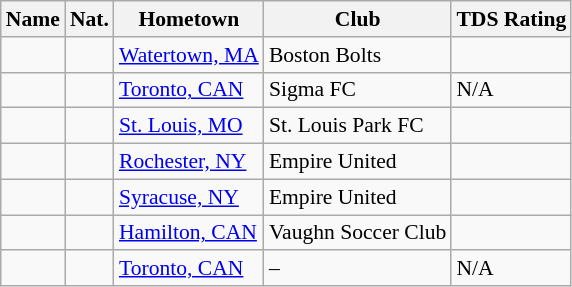<table class="wikitable" style="font-size:90%;" border="1">
<tr>
<th>Name</th>
<th>Nat.</th>
<th>Hometown</th>
<th>Club</th>
<th>TDS Rating</th>
</tr>
<tr>
<td></td>
<td></td>
<td><a href='#'>Watertown, MA</a></td>
<td>Boston Bolts</td>
<td></td>
</tr>
<tr>
<td></td>
<td></td>
<td><a href='#'>Toronto, CAN</a></td>
<td>Sigma FC</td>
<td>N/A</td>
</tr>
<tr>
<td></td>
<td></td>
<td><a href='#'>St. Louis, MO</a></td>
<td>St. Louis Park FC</td>
<td></td>
</tr>
<tr>
<td></td>
<td></td>
<td><a href='#'>Rochester, NY</a></td>
<td>Empire United</td>
<td></td>
</tr>
<tr>
<td></td>
<td></td>
<td><a href='#'>Syracuse, NY</a></td>
<td>Empire United</td>
<td></td>
</tr>
<tr>
<td></td>
<td></td>
<td><a href='#'>Hamilton, CAN</a></td>
<td>Vaughn Soccer Club</td>
<td></td>
</tr>
<tr>
<td></td>
<td></td>
<td><a href='#'>Toronto, CAN</a></td>
<td>–</td>
<td>N/A</td>
</tr>
</table>
